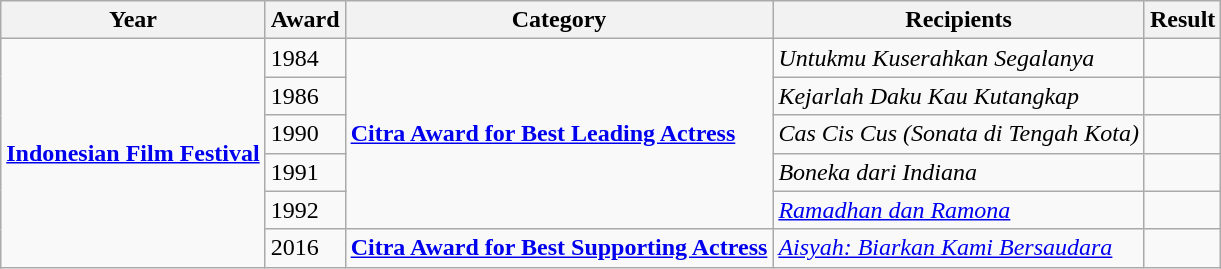<table class="wikitable sortable">
<tr>
<th>Year</th>
<th>Award</th>
<th>Category</th>
<th>Recipients</th>
<th>Result</th>
</tr>
<tr>
<td rowspan="6"><strong><a href='#'>Indonesian Film Festival</a></strong></td>
<td>1984</td>
<td rowspan="5"><strong><a href='#'>Citra Award for Best Leading Actress</a></strong></td>
<td><em>Untukmu Kuserahkan Segalanya</em></td>
<td></td>
</tr>
<tr>
<td>1986</td>
<td><em>Kejarlah Daku Kau Kutangkap</em></td>
<td></td>
</tr>
<tr>
<td>1990</td>
<td><em>Cas Cis Cus (Sonata di Tengah Kota)</em></td>
<td></td>
</tr>
<tr>
<td>1991</td>
<td><em>Boneka dari Indiana</em></td>
<td></td>
</tr>
<tr>
<td>1992</td>
<td><em><a href='#'>Ramadhan dan Ramona</a></em></td>
<td></td>
</tr>
<tr>
<td>2016</td>
<td><strong><a href='#'>Citra Award for Best Supporting Actress</a></strong></td>
<td><em><a href='#'>Aisyah: Biarkan Kami Bersaudara</a></em></td>
<td></td>
</tr>
</table>
